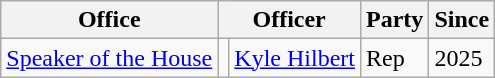<table class=wikitable>
<tr>
<th>Office</th>
<th colspan=2>Officer</th>
<th>Party</th>
<th>Since</th>
</tr>
<tr>
<td><a href='#'>Speaker of the House</a></td>
<td></td>
<td><a href='#'>Kyle Hilbert</a></td>
<td>Rep</td>
<td>2025</td>
</tr>
</table>
